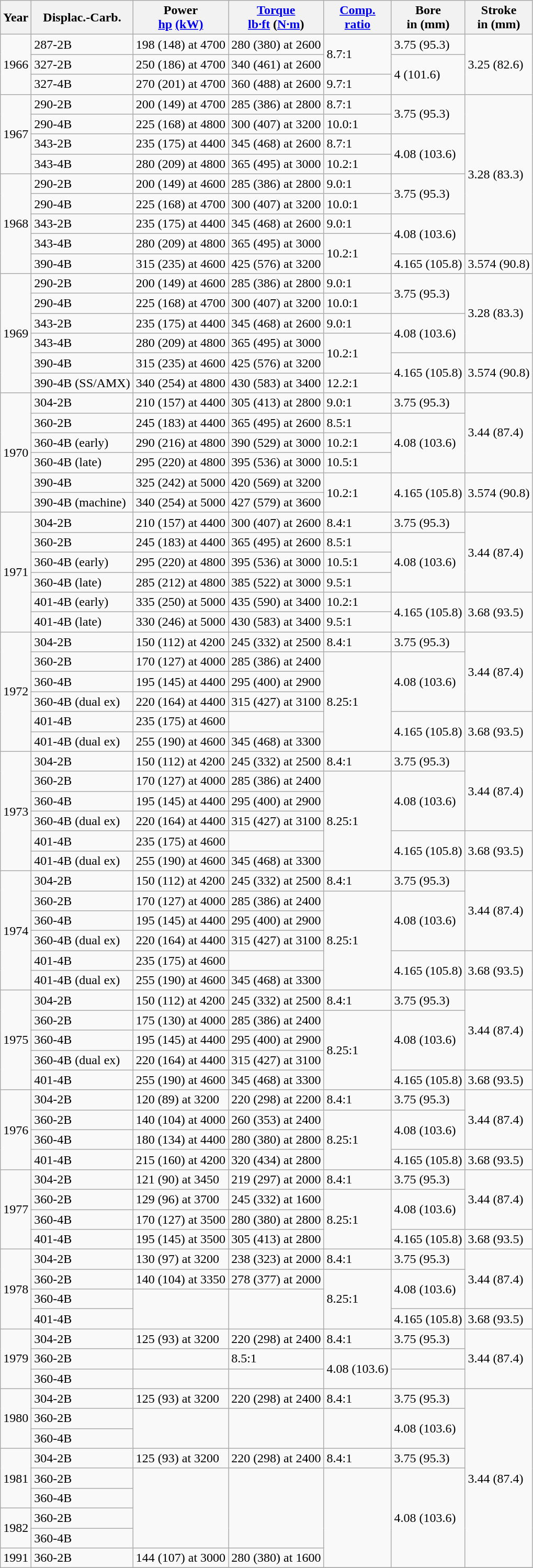<table class=wikitable>
<tr>
<th>Year</th>
<th>Displac.-Carb.</th>
<th>Power<br><a href='#'>hp</a> <a href='#'>(kW)</a></th>
<th><a href='#'>Torque</a><br><a href='#'>lb·ft</a> (<a href='#'>N·m</a>)</th>
<th><a href='#'>Comp.<br>ratio</a></th>
<th>Bore<br>in (mm)</th>
<th>Stroke<br>in (mm)</th>
</tr>
<tr>
<td rowspan=3>1966</td>
<td>287-2B</td>
<td>198 (148) at 4700</td>
<td>280 (380) at 2600</td>
<td rowspan="2">8.7:1</td>
<td>3.75 (95.3)</td>
<td rowspan="3">3.25 (82.6)</td>
</tr>
<tr>
<td>327-2B</td>
<td>250 (186) at 4700</td>
<td>340 (461) at 2600</td>
<td rowspan="2">4 (101.6)</td>
</tr>
<tr>
<td>327-4B</td>
<td>270 (201) at 4700</td>
<td>360 (488) at 2600</td>
<td>9.7:1</td>
</tr>
<tr>
<td rowspan=4>1967</td>
<td>290-2B</td>
<td>200 (149) at 4700</td>
<td>285 (386) at 2800</td>
<td>8.7:1</td>
<td rowspan="2">3.75 (95.3)</td>
<td rowspan="8">3.28 (83.3)</td>
</tr>
<tr>
<td>290-4B</td>
<td>225 (168) at 4800</td>
<td>300 (407) at 3200</td>
<td>10.0:1</td>
</tr>
<tr>
<td>343-2B</td>
<td>235 (175) at 4400</td>
<td>345 (468) at 2600</td>
<td>8.7:1</td>
<td rowspan="2">4.08 (103.6)</td>
</tr>
<tr>
<td>343-4B</td>
<td>280 (209) at 4800</td>
<td>365 (495) at 3000</td>
<td>10.2:1</td>
</tr>
<tr>
<td rowspan=5>1968</td>
<td>290-2B</td>
<td>200 (149) at 4600</td>
<td>285 (386) at 2800</td>
<td>9.0:1</td>
<td rowspan="2">3.75 (95.3)</td>
</tr>
<tr>
<td>290-4B</td>
<td>225 (168) at 4700</td>
<td>300 (407) at 3200</td>
<td>10.0:1</td>
</tr>
<tr>
<td>343-2B</td>
<td>235 (175) at 4400</td>
<td>345 (468) at 2600</td>
<td>9.0:1</td>
<td rowspan="2">4.08 (103.6)</td>
</tr>
<tr>
<td>343-4B</td>
<td>280 (209) at 4800</td>
<td>365 (495) at 3000</td>
<td rowspan="2">10.2:1</td>
</tr>
<tr>
<td>390-4B</td>
<td>315 (235) at 4600</td>
<td>425 (576) at 3200</td>
<td>4.165 (105.8)</td>
<td>3.574 (90.8)</td>
</tr>
<tr>
<td rowspan=6>1969</td>
<td>290-2B</td>
<td>200 (149) at 4600</td>
<td>285 (386) at 2800</td>
<td>9.0:1</td>
<td rowspan="2">3.75 (95.3)</td>
<td rowspan="4">3.28 (83.3)</td>
</tr>
<tr>
<td>290-4B</td>
<td>225 (168) at 4700</td>
<td>300 (407) at 3200</td>
<td>10.0:1</td>
</tr>
<tr>
<td>343-2B</td>
<td>235 (175) at 4400</td>
<td>345 (468) at 2600</td>
<td>9.0:1</td>
<td rowspan="2">4.08 (103.6)</td>
</tr>
<tr>
<td>343-4B</td>
<td>280 (209) at 4800</td>
<td>365 (495) at 3000</td>
<td rowspan="2">10.2:1</td>
</tr>
<tr>
<td>390-4B</td>
<td>315 (235) at 4600</td>
<td>425 (576) at 3200</td>
<td rowspan="2">4.165 (105.8)</td>
<td rowspan="2">3.574 (90.8)</td>
</tr>
<tr>
<td>390-4B (SS/AMX)</td>
<td>340 (254) at 4800</td>
<td>430 (583) at 3400</td>
<td>12.2:1</td>
</tr>
<tr>
<td rowspan=6>1970</td>
<td>304-2B</td>
<td>210 (157) at 4400</td>
<td>305 (413) at 2800</td>
<td>9.0:1</td>
<td>3.75 (95.3)</td>
<td rowspan="4">3.44 (87.4)</td>
</tr>
<tr>
<td>360-2B</td>
<td>245 (183) at 4400</td>
<td>365 (495) at 2600</td>
<td>8.5:1</td>
<td rowspan="3">4.08 (103.6)</td>
</tr>
<tr>
<td>360-4B (early)</td>
<td>290 (216) at 4800</td>
<td>390 (529) at 3000</td>
<td>10.2:1</td>
</tr>
<tr>
<td>360-4B (late)</td>
<td>295 (220) at 4800</td>
<td>395 (536) at 3000</td>
<td>10.5:1</td>
</tr>
<tr>
<td>390-4B</td>
<td>325 (242) at 5000</td>
<td>420 (569) at 3200</td>
<td rowspan="2">10.2:1</td>
<td rowspan="2">4.165 (105.8)</td>
<td rowspan="2">3.574 (90.8)</td>
</tr>
<tr>
<td>390-4B (machine)</td>
<td>340 (254) at 5000</td>
<td>427 (579) at 3600</td>
</tr>
<tr>
<td rowspan=6>1971</td>
<td>304-2B</td>
<td>210 (157) at 4400</td>
<td>300 (407) at 2600</td>
<td>8.4:1</td>
<td>3.75 (95.3)</td>
<td rowspan="4">3.44 (87.4)</td>
</tr>
<tr>
<td>360-2B</td>
<td>245 (183) at 4400</td>
<td>365 (495) at 2600</td>
<td>8.5:1</td>
<td rowspan="3">4.08 (103.6)</td>
</tr>
<tr>
<td>360-4B (early)</td>
<td>295 (220) at 4800</td>
<td>395 (536) at 3000</td>
<td>10.5:1</td>
</tr>
<tr>
<td>360-4B (late)</td>
<td>285 (212) at 4800</td>
<td>385 (522) at 3000</td>
<td>9.5:1</td>
</tr>
<tr>
<td>401-4B (early)</td>
<td>335 (250) at 5000</td>
<td>435 (590) at 3400</td>
<td>10.2:1</td>
<td rowspan="2">4.165 (105.8)</td>
<td rowspan="2">3.68 (93.5)</td>
</tr>
<tr>
<td>401-4B (late)</td>
<td>330 (246) at 5000</td>
<td>430 (583) at 3400</td>
<td>9.5:1</td>
</tr>
<tr>
<td rowspan=6>1972</td>
<td>304-2B</td>
<td>150 (112) at 4200</td>
<td>245 (332) at 2500</td>
<td>8.4:1</td>
<td>3.75 (95.3)</td>
<td rowspan="4">3.44 (87.4)</td>
</tr>
<tr>
<td>360-2B</td>
<td>170 (127) at 4000</td>
<td>285 (386) at 2400</td>
<td rowspan="5">8.25:1</td>
<td rowspan="3">4.08 (103.6)</td>
</tr>
<tr>
<td>360-4B</td>
<td>195 (145) at 4400</td>
<td>295 (400) at 2900</td>
</tr>
<tr>
<td>360-4B (dual ex)</td>
<td>220 (164) at 4400</td>
<td>315 (427) at 3100</td>
</tr>
<tr>
<td>401-4B</td>
<td>235 (175) at 4600</td>
<td></td>
<td rowspan="2">4.165 (105.8)</td>
<td rowspan="2">3.68 (93.5)</td>
</tr>
<tr>
<td>401-4B (dual ex)</td>
<td>255 (190) at 4600</td>
<td>345 (468) at 3300</td>
</tr>
<tr>
<td rowspan=6>1973</td>
<td>304-2B</td>
<td>150 (112) at 4200</td>
<td>245 (332) at 2500</td>
<td>8.4:1</td>
<td>3.75 (95.3)</td>
<td rowspan="4">3.44 (87.4)</td>
</tr>
<tr>
<td>360-2B</td>
<td>170 (127) at 4000</td>
<td>285 (386) at 2400</td>
<td rowspan="5">8.25:1</td>
<td rowspan="3">4.08 (103.6)</td>
</tr>
<tr>
<td>360-4B</td>
<td>195 (145) at 4400</td>
<td>295 (400) at 2900</td>
</tr>
<tr>
<td>360-4B (dual ex)</td>
<td>220 (164) at 4400</td>
<td>315 (427) at 3100</td>
</tr>
<tr>
<td>401-4B</td>
<td>235 (175) at 4600</td>
<td></td>
<td rowspan="2">4.165 (105.8)</td>
<td rowspan="2">3.68 (93.5)</td>
</tr>
<tr>
<td>401-4B (dual ex)</td>
<td>255 (190) at 4600</td>
<td>345 (468) at 3300</td>
</tr>
<tr>
<td rowspan=6>1974</td>
<td>304-2B</td>
<td>150 (112) at 4200</td>
<td>245 (332) at 2500</td>
<td>8.4:1</td>
<td>3.75 (95.3)</td>
<td rowspan="4">3.44 (87.4)</td>
</tr>
<tr>
<td>360-2B</td>
<td>170 (127) at 4000</td>
<td>285 (386) at 2400</td>
<td rowspan="5">8.25:1</td>
<td rowspan="3">4.08 (103.6)</td>
</tr>
<tr>
<td>360-4B</td>
<td>195 (145) at 4400</td>
<td>295 (400) at 2900</td>
</tr>
<tr>
<td>360-4B (dual ex)</td>
<td>220 (164) at 4400</td>
<td>315 (427) at 3100</td>
</tr>
<tr>
<td>401-4B</td>
<td>235 (175) at 4600</td>
<td></td>
<td rowspan="2">4.165 (105.8)</td>
<td rowspan="2">3.68 (93.5)</td>
</tr>
<tr>
<td>401-4B (dual ex)</td>
<td>255 (190) at 4600</td>
<td>345 (468) at 3300</td>
</tr>
<tr>
<td rowspan=5>1975</td>
<td>304-2B</td>
<td>150 (112) at 4200</td>
<td>245 (332) at 2500</td>
<td>8.4:1</td>
<td>3.75 (95.3)</td>
<td rowspan="4">3.44 (87.4)</td>
</tr>
<tr>
<td>360-2B</td>
<td>175 (130) at 4000</td>
<td>285 (386) at 2400</td>
<td rowspan="4">8.25:1</td>
<td rowspan="3">4.08 (103.6)</td>
</tr>
<tr>
<td>360-4B</td>
<td>195 (145) at 4400</td>
<td>295 (400) at 2900</td>
</tr>
<tr>
<td>360-4B (dual ex)</td>
<td>220 (164) at 4400</td>
<td>315 (427) at 3100</td>
</tr>
<tr>
<td>401-4B</td>
<td>255 (190) at 4600</td>
<td>345 (468) at 3300</td>
<td>4.165 (105.8)</td>
<td>3.68 (93.5)</td>
</tr>
<tr>
<td rowspan=4>1976</td>
<td>304-2B</td>
<td>120 (89) at 3200</td>
<td>220 (298) at 2200</td>
<td>8.4:1</td>
<td>3.75 (95.3)</td>
<td rowspan="3">3.44 (87.4)</td>
</tr>
<tr>
<td>360-2B</td>
<td>140 (104) at 4000</td>
<td>260 (353) at 2400</td>
<td rowspan="3">8.25:1</td>
<td rowspan="2">4.08 (103.6)</td>
</tr>
<tr>
<td>360-4B</td>
<td>180 (134) at 4400</td>
<td>280 (380) at 2800</td>
</tr>
<tr>
<td>401-4B</td>
<td>215 (160) at 4200</td>
<td>320 (434) at 2800</td>
<td>4.165 (105.8)</td>
<td>3.68 (93.5)</td>
</tr>
<tr>
<td rowspan=4>1977</td>
<td>304-2B</td>
<td>121 (90) at 3450</td>
<td>219 (297) at 2000</td>
<td>8.4:1</td>
<td>3.75 (95.3)</td>
<td rowspan="3">3.44 (87.4)</td>
</tr>
<tr>
<td>360-2B</td>
<td>129 (96) at 3700</td>
<td>245 (332) at 1600</td>
<td rowspan="3">8.25:1</td>
<td rowspan="2">4.08 (103.6)</td>
</tr>
<tr>
<td>360-4B</td>
<td>170 (127) at 3500</td>
<td>280 (380) at 2800</td>
</tr>
<tr>
<td>401-4B</td>
<td>195 (145) at 3500</td>
<td>305 (413) at 2800</td>
<td>4.165 (105.8)</td>
<td>3.68 (93.5)</td>
</tr>
<tr>
<td rowspan=4>1978</td>
<td>304-2B</td>
<td>130 (97) at 3200</td>
<td>238 (323) at 2000</td>
<td>8.4:1</td>
<td>3.75 (95.3)</td>
<td rowspan="3">3.44 (87.4)</td>
</tr>
<tr>
<td>360-2B</td>
<td>140 (104) at 3350</td>
<td>278 (377) at 2000</td>
<td rowspan="3">8.25:1</td>
<td rowspan="2">4.08 (103.6)</td>
</tr>
<tr>
<td>360-4B</td>
<td rowspan="2"></td>
<td rowspan="2"></td>
</tr>
<tr>
<td>401-4B</td>
<td>4.165 (105.8)</td>
<td>3.68 (93.5)</td>
</tr>
<tr>
<td rowspan="3">1979</td>
<td>304-2B</td>
<td>125 (93) at 3200</td>
<td>220 (298) at 2400</td>
<td>8.4:1</td>
<td>3.75 (95.3)</td>
<td rowspan="3">3.44 (87.4)</td>
</tr>
<tr>
<td>360-2B</td>
<td></td>
<td>8.5:1</td>
<td rowspan="2">4.08 (103.6)</td>
</tr>
<tr>
<td>360-4B</td>
<td></td>
<td></td>
<td></td>
</tr>
<tr>
<td rowspan=3>1980</td>
<td>304-2B</td>
<td>125 (93) at 3200</td>
<td>220 (298) at 2400</td>
<td>8.4:1</td>
<td>3.75 (95.3)</td>
<td rowspan="9">3.44 (87.4)</td>
</tr>
<tr>
<td>360-2B</td>
<td rowspan="2"></td>
<td rowspan="2"></td>
<td rowspan="2"></td>
<td rowspan="2">4.08 (103.6)</td>
</tr>
<tr>
<td>360-4B</td>
</tr>
<tr>
<td rowspan=3>1981</td>
<td>304-2B</td>
<td>125 (93) at 3200</td>
<td>220 (298) at 2400</td>
<td>8.4:1</td>
<td>3.75 (95.3)</td>
</tr>
<tr>
<td>360-2B</td>
<td rowspan="4"></td>
<td rowspan="4"></td>
<td rowspan="5"></td>
<td rowspan="5">4.08 (103.6)</td>
</tr>
<tr>
<td>360-4B</td>
</tr>
<tr>
<td rowspan=2>1982</td>
<td>360-2B</td>
</tr>
<tr>
<td>360-4B</td>
</tr>
<tr>
<td rowspan=2>1991</td>
<td>360-2B</td>
<td>144 (107) at 3000</td>
<td>280 (380) at 1600</td>
</tr>
<tr>
</tr>
</table>
